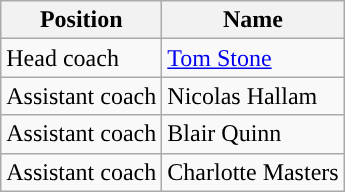<table class="wikitable">
<tr>
<th width=px>Position</th>
<th width=px>Name</th>
</tr>
<tr>
<td>Head coach</td>
<td> <a href='#'>Tom Stone</a></td>
</tr>
<tr>
<td>Assistant coach</td>
<td> Nicolas Hallam</td>
</tr>
<tr>
<td>Assistant coach</td>
<td> Blair Quinn</td>
</tr>
<tr>
<td>Assistant coach</td>
<td> Charlotte Masters</td>
</tr>
</table>
